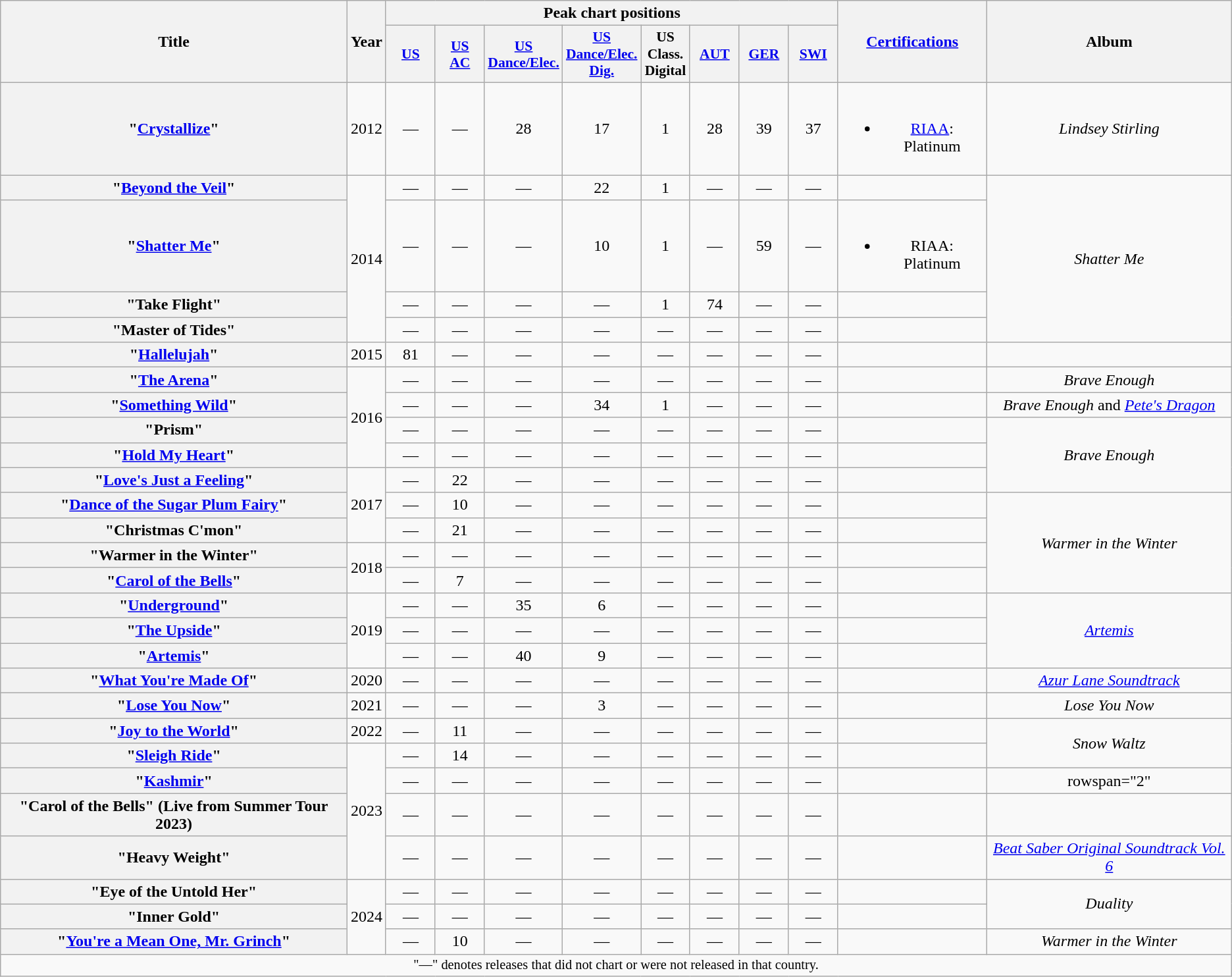<table class="wikitable plainrowheaders" style="text-align:center;">
<tr>
<th scope="col" rowspan="2">Title</th>
<th scope="col" rowspan="2">Year</th>
<th scope="col" colspan="8">Peak chart positions</th>
<th scope="col" rowspan="2"><a href='#'>Certifications</a></th>
<th scope="col" rowspan="2">Album</th>
</tr>
<tr>
<th scope="col" style="width:3em;font-size:90%;"><a href='#'>US</a><br></th>
<th scope="col" style="width:3em;font-size:90%;"><a href='#'>US <br>AC</a><br></th>
<th scope="col" style="width:3em;font-size:90%;"><a href='#'>US <br>Dance/Elec.</a><br></th>
<th scope="col" style="width:3em;font-size:90%;"><a href='#'>US <br>Dance/Elec. Dig.</a><br></th>
<th scope="col" style="width:3em;font-size:90%;">US<br>Class.<br>Digital<br></th>
<th scope="col" style="width:3em;font-size:90%;"><a href='#'>AUT</a><br></th>
<th scope="col" style="width:3em;font-size:90%;"><a href='#'>GER</a><br></th>
<th scope="col" style="width:3em;font-size:90%;"><a href='#'>SWI</a><br></th>
</tr>
<tr>
<th scope="row">"<a href='#'>Crystallize</a>"</th>
<td>2012</td>
<td>—</td>
<td>—</td>
<td>28</td>
<td>17</td>
<td>1</td>
<td>28</td>
<td>39</td>
<td>37</td>
<td><br><ul><li><a href='#'>RIAA</a>: Platinum</li></ul></td>
<td><em>Lindsey Stirling</em></td>
</tr>
<tr>
<th scope="row">"<a href='#'>Beyond the Veil</a>"</th>
<td rowspan="4">2014</td>
<td>—</td>
<td>—</td>
<td>—</td>
<td>22</td>
<td>1</td>
<td>—</td>
<td>—</td>
<td>—</td>
<td></td>
<td rowspan="4"><em>Shatter Me</em></td>
</tr>
<tr>
<th scope="row">"<a href='#'>Shatter Me</a>"<br></th>
<td>—</td>
<td>—</td>
<td>—</td>
<td>10</td>
<td>1</td>
<td>—</td>
<td>59</td>
<td>—</td>
<td><br><ul><li>RIAA: Platinum</li></ul></td>
</tr>
<tr>
<th scope="row">"Take Flight"</th>
<td>—</td>
<td>—</td>
<td>—</td>
<td>—</td>
<td>1</td>
<td>74</td>
<td>—</td>
<td>—</td>
<td></td>
</tr>
<tr>
<th scope="row">"Master of Tides"</th>
<td>—</td>
<td>—</td>
<td>—</td>
<td>—</td>
<td>—</td>
<td>—</td>
<td>—</td>
<td>—</td>
<td></td>
</tr>
<tr>
<th scope="row">"<a href='#'>Hallelujah</a>"</th>
<td>2015</td>
<td>81</td>
<td>—</td>
<td>—</td>
<td>—</td>
<td>—</td>
<td>—</td>
<td>—</td>
<td>—</td>
<td></td>
<td></td>
</tr>
<tr>
<th scope="row">"<a href='#'>The Arena</a>"</th>
<td rowspan="4">2016</td>
<td>—</td>
<td>—</td>
<td>—</td>
<td>—</td>
<td>—</td>
<td>—</td>
<td>—</td>
<td>—</td>
<td></td>
<td><em>Brave Enough</em></td>
</tr>
<tr>
<th scope="row">"<a href='#'>Something Wild</a>" </th>
<td>—</td>
<td>—</td>
<td>—</td>
<td>34</td>
<td>1</td>
<td>—</td>
<td>—</td>
<td>—</td>
<td></td>
<td><em>Brave Enough</em> and <em><a href='#'>Pete's Dragon</a></em></td>
</tr>
<tr>
<th scope="row">"Prism"</th>
<td>—</td>
<td>—</td>
<td>—</td>
<td>—</td>
<td>—</td>
<td>—</td>
<td>—</td>
<td>—</td>
<td></td>
<td rowspan="3"><em>Brave Enough</em></td>
</tr>
<tr>
<th scope="row">"<a href='#'>Hold My Heart</a>" </th>
<td>—</td>
<td>—</td>
<td>—</td>
<td>—</td>
<td>—</td>
<td>—</td>
<td>—</td>
<td>—</td>
<td></td>
</tr>
<tr>
<th scope="row">"<a href='#'>Love's Just a Feeling</a>" </th>
<td rowspan="3">2017</td>
<td>—</td>
<td>22</td>
<td>—</td>
<td>—</td>
<td>—</td>
<td>—</td>
<td>—</td>
<td>—</td>
<td></td>
</tr>
<tr>
<th scope="row">"<a href='#'>Dance of the Sugar Plum Fairy</a>"</th>
<td>—</td>
<td>10</td>
<td>—</td>
<td>—</td>
<td>—</td>
<td>—</td>
<td>—</td>
<td>—</td>
<td></td>
<td rowspan="4"><em>Warmer in the Winter</em></td>
</tr>
<tr>
<th scope="row">"Christmas C'mon" </th>
<td>—</td>
<td>21</td>
<td>—</td>
<td>—</td>
<td>—</td>
<td>—</td>
<td>—</td>
<td>—</td>
<td></td>
</tr>
<tr>
<th scope="row">"Warmer in the Winter" </th>
<td rowspan="2">2018</td>
<td>—</td>
<td>—</td>
<td>—</td>
<td>—</td>
<td>—</td>
<td>—</td>
<td>—</td>
<td>—</td>
<td></td>
</tr>
<tr>
<th scope="row">"<a href='#'>Carol of the Bells</a>"</th>
<td>—</td>
<td>7</td>
<td>—</td>
<td>—</td>
<td>—</td>
<td>—</td>
<td>—</td>
<td>—</td>
<td></td>
</tr>
<tr>
<th scope="row">"<a href='#'>Underground</a>"</th>
<td rowspan="3">2019</td>
<td>—</td>
<td>—</td>
<td>35</td>
<td>6</td>
<td>—</td>
<td>—</td>
<td>—</td>
<td>—</td>
<td></td>
<td rowspan="3"><em><a href='#'>Artemis</a></em></td>
</tr>
<tr>
<th scope="row">"<a href='#'>The Upside</a>" </th>
<td>—</td>
<td>—</td>
<td>—</td>
<td>—</td>
<td>—</td>
<td>—</td>
<td>—</td>
<td>—</td>
<td></td>
</tr>
<tr>
<th scope="row">"<a href='#'>Artemis</a>"</th>
<td>—</td>
<td>—</td>
<td>40</td>
<td>9</td>
<td>—</td>
<td>—</td>
<td>—</td>
<td>—</td>
<td></td>
</tr>
<tr>
<th scope="row">"<a href='#'>What You're Made Of</a>" </th>
<td>2020</td>
<td>—</td>
<td>—</td>
<td>—</td>
<td>—</td>
<td>—</td>
<td>—</td>
<td>—</td>
<td>—</td>
<td></td>
<td><em><a href='#'>Azur Lane Soundtrack</a></em></td>
</tr>
<tr>
<th scope="row">"<a href='#'>Lose You Now</a>"</th>
<td>2021</td>
<td>—</td>
<td>—</td>
<td>—</td>
<td>3</td>
<td>—</td>
<td>—</td>
<td>—</td>
<td>—</td>
<td></td>
<td><em>Lose You Now</em></td>
</tr>
<tr>
<th scope="row">"<a href='#'>Joy to the World</a>"</th>
<td>2022</td>
<td>—</td>
<td>11</td>
<td>—</td>
<td>—</td>
<td>—</td>
<td>—</td>
<td>—</td>
<td>—</td>
<td></td>
<td rowspan="2"><em>Snow Waltz</em></td>
</tr>
<tr>
<th scope="row">"<a href='#'>Sleigh Ride</a>"</th>
<td rowspan="4">2023</td>
<td>—</td>
<td>14</td>
<td>—</td>
<td>—</td>
<td>—</td>
<td>—</td>
<td>—</td>
<td>—</td>
<td></td>
</tr>
<tr>
<th scope="row">"<a href='#'>Kashmir</a>"</th>
<td>—</td>
<td>—</td>
<td>—</td>
<td>—</td>
<td>—</td>
<td>—</td>
<td>—</td>
<td>—</td>
<td></td>
<td>rowspan="2" </td>
</tr>
<tr>
<th scope="row">"Carol of the Bells" (Live from Summer Tour 2023)</th>
<td>—</td>
<td>—</td>
<td>—</td>
<td>—</td>
<td>—</td>
<td>—</td>
<td>—</td>
<td>—</td>
<td></td>
</tr>
<tr>
<th scope="row">"Heavy Weight"</th>
<td>—</td>
<td>—</td>
<td>—</td>
<td>—</td>
<td>—</td>
<td>—</td>
<td>—</td>
<td>—</td>
<td></td>
<td><em><a href='#'>Beat Saber Original Soundtrack Vol. 6</a></em></td>
</tr>
<tr>
<th scope="row">"Eye of the Untold Her"</th>
<td rowspan="3">2024</td>
<td>—</td>
<td>—</td>
<td>—</td>
<td>—</td>
<td>—</td>
<td>—</td>
<td>—</td>
<td>—</td>
<td></td>
<td rowspan="2"><em>Duality</em></td>
</tr>
<tr>
<th scope="row">"Inner Gold" </th>
<td>—</td>
<td>—</td>
<td>—</td>
<td>—</td>
<td>—</td>
<td>—</td>
<td>—</td>
<td>—</td>
<td></td>
</tr>
<tr>
<th scope="row">"<a href='#'>You're a Mean One, Mr. Grinch</a>"<br></th>
<td>—</td>
<td>10</td>
<td>—</td>
<td>—</td>
<td>—</td>
<td>—</td>
<td>—</td>
<td>—</td>
<td></td>
<td><em>Warmer in the Winter</em></td>
</tr>
<tr>
<td colspan="12" style="font-size:85%">"—" denotes releases that did not chart or were not released in that country.</td>
</tr>
</table>
